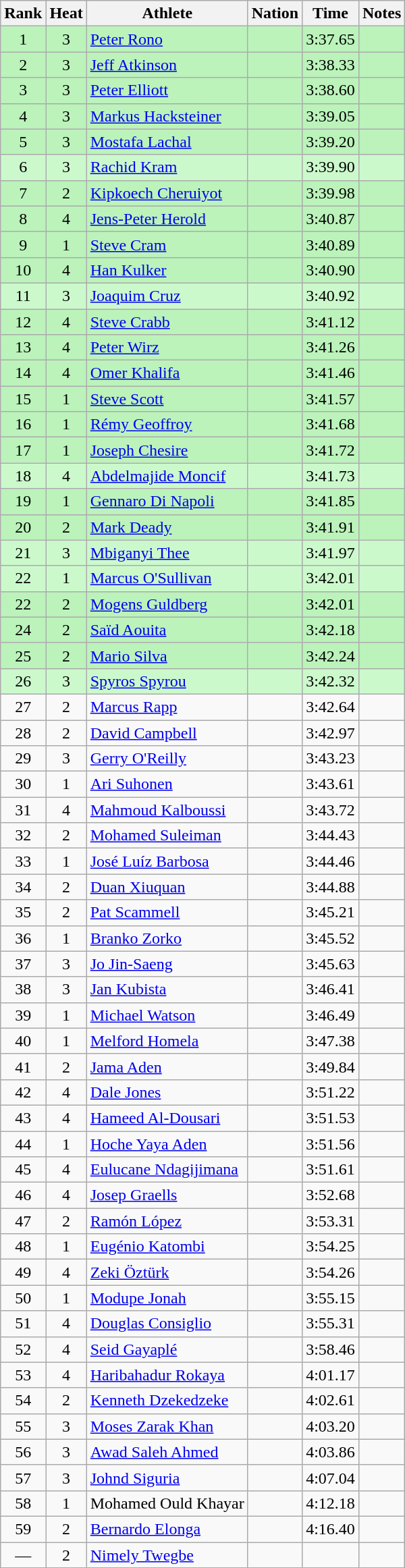<table class="wikitable sortable" style="text-align:center">
<tr>
<th>Rank</th>
<th>Heat</th>
<th>Athlete</th>
<th>Nation</th>
<th>Time</th>
<th>Notes</th>
</tr>
<tr bgcolor=bbf3bb>
<td>1</td>
<td>3</td>
<td align="left"><a href='#'>Peter Rono</a></td>
<td align=left></td>
<td>3:37.65</td>
<td></td>
</tr>
<tr bgcolor=bbf3bb>
<td>2</td>
<td>3</td>
<td align="left"><a href='#'>Jeff Atkinson</a></td>
<td align=left></td>
<td>3:38.33</td>
<td></td>
</tr>
<tr bgcolor=bbf3bb>
<td>3</td>
<td>3</td>
<td align="left"><a href='#'>Peter Elliott</a></td>
<td align=left></td>
<td>3:38.60</td>
<td></td>
</tr>
<tr bgcolor=bbf3bb>
<td>4</td>
<td>3</td>
<td align="left"><a href='#'>Markus Hacksteiner</a></td>
<td align=left></td>
<td>3:39.05</td>
<td></td>
</tr>
<tr bgcolor=bbf3bb>
<td>5</td>
<td>3</td>
<td align="left"><a href='#'>Mostafa Lachal</a></td>
<td align=left></td>
<td>3:39.20</td>
<td></td>
</tr>
<tr bgcolor=ccf9cc>
<td>6</td>
<td>3</td>
<td align="left"><a href='#'>Rachid Kram</a></td>
<td align=left></td>
<td>3:39.90</td>
<td></td>
</tr>
<tr bgcolor=bbf3bb>
<td>7</td>
<td>2</td>
<td align="left"><a href='#'>Kipkoech Cheruiyot</a></td>
<td align=left></td>
<td>3:39.98</td>
<td></td>
</tr>
<tr bgcolor=bbf3bb>
<td>8</td>
<td>4</td>
<td align="left"><a href='#'>Jens-Peter Herold</a></td>
<td align=left></td>
<td>3:40.87</td>
<td></td>
</tr>
<tr bgcolor=bbf3bb>
<td>9</td>
<td>1</td>
<td align="left"><a href='#'>Steve Cram</a></td>
<td align=left></td>
<td>3:40.89</td>
<td></td>
</tr>
<tr bgcolor=bbf3bb>
<td>10</td>
<td>4</td>
<td align="left"><a href='#'>Han Kulker</a></td>
<td align=left></td>
<td>3:40.90</td>
<td></td>
</tr>
<tr bgcolor=ccf9cc>
<td>11</td>
<td>3</td>
<td align="left"><a href='#'>Joaquim Cruz</a></td>
<td align=left></td>
<td>3:40.92</td>
<td></td>
</tr>
<tr bgcolor=bbf3bb>
<td>12</td>
<td>4</td>
<td align="left"><a href='#'>Steve Crabb</a></td>
<td align=left></td>
<td>3:41.12</td>
<td></td>
</tr>
<tr bgcolor=bbf3bb>
<td>13</td>
<td>4</td>
<td align="left"><a href='#'>Peter Wirz</a></td>
<td align=left></td>
<td>3:41.26</td>
<td></td>
</tr>
<tr bgcolor=bbf3bb>
<td>14</td>
<td>4</td>
<td align="left"><a href='#'>Omer Khalifa</a></td>
<td align=left></td>
<td>3:41.46</td>
<td></td>
</tr>
<tr bgcolor=bbf3bb>
<td>15</td>
<td>1</td>
<td align="left"><a href='#'>Steve Scott</a></td>
<td align=left></td>
<td>3:41.57</td>
<td></td>
</tr>
<tr bgcolor=bbf3bb>
<td>16</td>
<td>1</td>
<td align="left"><a href='#'>Rémy Geoffroy</a></td>
<td align=left></td>
<td>3:41.68</td>
<td></td>
</tr>
<tr bgcolor=bbf3bb>
<td>17</td>
<td>1</td>
<td align="left"><a href='#'>Joseph Chesire</a></td>
<td align=left></td>
<td>3:41.72</td>
<td></td>
</tr>
<tr bgcolor=ccf9cc>
<td>18</td>
<td>4</td>
<td align="left"><a href='#'>Abdelmajide Moncif</a></td>
<td align=left></td>
<td>3:41.73</td>
<td></td>
</tr>
<tr bgcolor=bbf3bb>
<td>19</td>
<td>1</td>
<td align="left"><a href='#'>Gennaro Di Napoli</a></td>
<td align=left></td>
<td>3:41.85</td>
<td></td>
</tr>
<tr bgcolor=bbf3bb>
<td>20</td>
<td>2</td>
<td align="left"><a href='#'>Mark Deady</a></td>
<td align=left></td>
<td>3:41.91</td>
<td></td>
</tr>
<tr bgcolor=ccf9cc>
<td>21</td>
<td>3</td>
<td align="left"><a href='#'>Mbiganyi Thee</a></td>
<td align=left></td>
<td>3:41.97</td>
<td></td>
</tr>
<tr bgcolor=ccf9cc>
<td>22</td>
<td>1</td>
<td align="left"><a href='#'>Marcus O'Sullivan</a></td>
<td align=left></td>
<td>3:42.01</td>
<td></td>
</tr>
<tr bgcolor=bbf3bb>
<td>22</td>
<td>2</td>
<td align="left"><a href='#'>Mogens Guldberg</a></td>
<td align=left></td>
<td>3:42.01</td>
<td></td>
</tr>
<tr bgcolor=bbf3bb>
<td>24</td>
<td>2</td>
<td align="left"><a href='#'>Saïd Aouita</a></td>
<td align=left></td>
<td>3:42.18</td>
<td></td>
</tr>
<tr bgcolor=bbf3bb>
<td>25</td>
<td>2</td>
<td align="left"><a href='#'>Mario Silva</a></td>
<td align=left></td>
<td>3:42.24</td>
<td></td>
</tr>
<tr bgcolor=ccf9cc>
<td>26</td>
<td>3</td>
<td align="left"><a href='#'>Spyros Spyrou</a></td>
<td align=left></td>
<td>3:42.32</td>
<td></td>
</tr>
<tr>
<td>27</td>
<td>2</td>
<td align="left"><a href='#'>Marcus Rapp</a></td>
<td align=left></td>
<td>3:42.64</td>
<td></td>
</tr>
<tr>
<td>28</td>
<td>2</td>
<td align="left"><a href='#'>David Campbell</a></td>
<td align=left></td>
<td>3:42.97</td>
<td></td>
</tr>
<tr>
<td>29</td>
<td>3</td>
<td align="left"><a href='#'>Gerry O'Reilly</a></td>
<td align=left></td>
<td>3:43.23</td>
<td></td>
</tr>
<tr>
<td>30</td>
<td>1</td>
<td align="left"><a href='#'>Ari Suhonen</a></td>
<td align=left></td>
<td>3:43.61</td>
<td></td>
</tr>
<tr>
<td>31</td>
<td>4</td>
<td align="left"><a href='#'>Mahmoud Kalboussi</a></td>
<td align=left></td>
<td>3:43.72</td>
<td></td>
</tr>
<tr>
<td>32</td>
<td>2</td>
<td align="left"><a href='#'>Mohamed Suleiman</a></td>
<td align=left></td>
<td>3:44.43</td>
<td></td>
</tr>
<tr>
<td>33</td>
<td>1</td>
<td align="left"><a href='#'>José Luíz Barbosa</a></td>
<td align=left></td>
<td>3:44.46</td>
<td></td>
</tr>
<tr>
<td>34</td>
<td>2</td>
<td align="left"><a href='#'>Duan Xiuquan</a></td>
<td align=left></td>
<td>3:44.88</td>
<td></td>
</tr>
<tr>
<td>35</td>
<td>2</td>
<td align="left"><a href='#'>Pat Scammell</a></td>
<td align=left></td>
<td>3:45.21</td>
<td></td>
</tr>
<tr>
<td>36</td>
<td>1</td>
<td align="left"><a href='#'>Branko Zorko</a></td>
<td align=left></td>
<td>3:45.52</td>
<td></td>
</tr>
<tr>
<td>37</td>
<td>3</td>
<td align="left"><a href='#'>Jo Jin-Saeng</a></td>
<td align=left></td>
<td>3:45.63</td>
<td></td>
</tr>
<tr>
<td>38</td>
<td>3</td>
<td align="left"><a href='#'>Jan Kubista</a></td>
<td align=left></td>
<td>3:46.41</td>
<td></td>
</tr>
<tr>
<td>39</td>
<td>1</td>
<td align="left"><a href='#'>Michael Watson</a></td>
<td align=left></td>
<td>3:46.49</td>
<td></td>
</tr>
<tr>
<td>40</td>
<td>1</td>
<td align="left"><a href='#'>Melford Homela</a></td>
<td align=left></td>
<td>3:47.38</td>
<td></td>
</tr>
<tr>
<td>41</td>
<td>2</td>
<td align="left"><a href='#'>Jama Aden</a></td>
<td align=left></td>
<td>3:49.84</td>
<td></td>
</tr>
<tr>
<td>42</td>
<td>4</td>
<td align="left"><a href='#'>Dale Jones</a></td>
<td align=left></td>
<td>3:51.22</td>
<td></td>
</tr>
<tr>
<td>43</td>
<td>4</td>
<td align="left"><a href='#'>Hameed Al-Dousari</a></td>
<td align=left></td>
<td>3:51.53</td>
<td></td>
</tr>
<tr>
<td>44</td>
<td>1</td>
<td align="left"><a href='#'>Hoche Yaya Aden</a></td>
<td align=left></td>
<td>3:51.56</td>
<td></td>
</tr>
<tr>
<td>45</td>
<td>4</td>
<td align="left"><a href='#'>Eulucane Ndagijimana</a></td>
<td align=left></td>
<td>3:51.61</td>
<td></td>
</tr>
<tr>
<td>46</td>
<td>4</td>
<td align="left"><a href='#'>Josep Graells</a></td>
<td align=left></td>
<td>3:52.68</td>
<td></td>
</tr>
<tr>
<td>47</td>
<td>2</td>
<td align="left"><a href='#'>Ramón López</a></td>
<td align=left></td>
<td>3:53.31</td>
<td></td>
</tr>
<tr>
<td>48</td>
<td>1</td>
<td align="left"><a href='#'>Eugénio Katombi</a></td>
<td align=left></td>
<td>3:54.25</td>
<td></td>
</tr>
<tr>
<td>49</td>
<td>4</td>
<td align="left"><a href='#'>Zeki Öztürk</a></td>
<td align=left></td>
<td>3:54.26</td>
<td></td>
</tr>
<tr>
<td>50</td>
<td>1</td>
<td align="left"><a href='#'>Modupe Jonah</a></td>
<td align=left></td>
<td>3:55.15</td>
<td></td>
</tr>
<tr>
<td>51</td>
<td>4</td>
<td align="left"><a href='#'>Douglas Consiglio</a></td>
<td align=left></td>
<td>3:55.31</td>
<td></td>
</tr>
<tr>
<td>52</td>
<td>4</td>
<td align="left"><a href='#'>Seid Gayaplé</a></td>
<td align=left></td>
<td>3:58.46</td>
<td></td>
</tr>
<tr>
<td>53</td>
<td>4</td>
<td align="left"><a href='#'>Haribahadur Rokaya</a></td>
<td align=left></td>
<td>4:01.17</td>
<td></td>
</tr>
<tr>
<td>54</td>
<td>2</td>
<td align="left"><a href='#'>Kenneth Dzekedzeke</a></td>
<td align=left></td>
<td>4:02.61</td>
<td></td>
</tr>
<tr>
<td>55</td>
<td>3</td>
<td align="left"><a href='#'>Moses Zarak Khan</a></td>
<td align=left></td>
<td>4:03.20</td>
<td></td>
</tr>
<tr>
<td>56</td>
<td>3</td>
<td align="left"><a href='#'>Awad Saleh Ahmed</a></td>
<td align=left></td>
<td>4:03.86</td>
<td></td>
</tr>
<tr>
<td>57</td>
<td>3</td>
<td align="left"><a href='#'>Johnd Siguria</a></td>
<td align=left></td>
<td>4:07.04</td>
<td></td>
</tr>
<tr>
<td>58</td>
<td>1</td>
<td align="left">Mohamed Ould Khayar</td>
<td align=left></td>
<td>4:12.18</td>
<td></td>
</tr>
<tr>
<td>59</td>
<td>2</td>
<td align="left"><a href='#'>Bernardo Elonga</a></td>
<td align=left></td>
<td>4:16.40</td>
<td></td>
</tr>
<tr>
<td data-sort-value=60>—</td>
<td>2</td>
<td align="left"><a href='#'>Nimely Twegbe</a></td>
<td align=left></td>
<td data-sort-value=9:99.99></td>
<td></td>
</tr>
</table>
